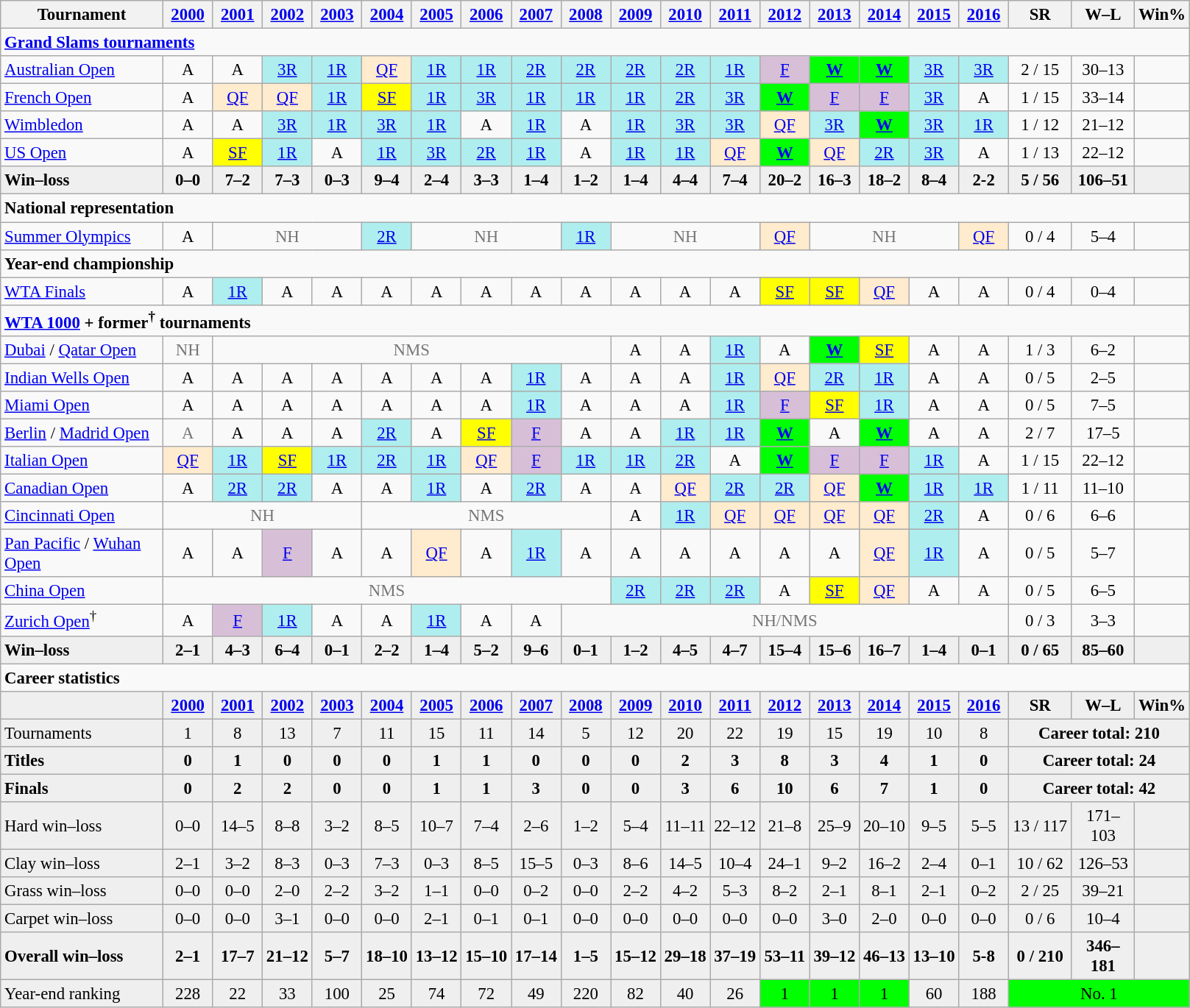<table class="wikitable nowrap" style=text-align:center;font-size:95%>
<tr>
<th width=140>Tournament</th>
<th width=38><a href='#'>2000</a></th>
<th width=38><a href='#'>2001</a></th>
<th width=38><a href='#'>2002</a></th>
<th width=38><a href='#'>2003</a></th>
<th width=38><a href='#'>2004</a></th>
<th width=38><a href='#'>2005</a></th>
<th width=38><a href='#'>2006</a></th>
<th width=38><a href='#'>2007</a></th>
<th width=38><a href='#'>2008</a></th>
<th width=38><a href='#'>2009</a></th>
<th width=38><a href='#'>2010</a></th>
<th width=38><a href='#'>2011</a></th>
<th width=38><a href='#'>2012</a></th>
<th width=38><a href='#'>2013</a></th>
<th width=38><a href='#'>2014</a></th>
<th width=38><a href='#'>2015</a></th>
<th width=38><a href='#'>2016</a></th>
<th width="50">SR</th>
<th width=50>W–L</th>
<th>Win%</th>
</tr>
<tr>
<td colspan="21" style="text-align:left;"><strong><a href='#'>Grand Slams tournaments</a></strong></td>
</tr>
<tr>
<td align=left><a href='#'>Australian Open</a></td>
<td>A</td>
<td>A</td>
<td bgcolor=afeeee><a href='#'>3R</a></td>
<td bgcolor=afeeee><a href='#'>1R</a></td>
<td bgcolor=ffebcd><a href='#'>QF</a></td>
<td bgcolor=afeeee><a href='#'>1R</a></td>
<td bgcolor=afeeee><a href='#'>1R</a></td>
<td bgcolor=afeeee><a href='#'>2R</a></td>
<td bgcolor=afeeee><a href='#'>2R</a></td>
<td bgcolor=afeeee><a href='#'>2R</a></td>
<td bgcolor=afeeee><a href='#'>2R</a></td>
<td bgcolor=afeeee><a href='#'>1R</a></td>
<td bgcolor=thistle><a href='#'>F</a></td>
<td bgcolor=lime><strong><a href='#'>W</a></strong></td>
<td bgcolor=lime><strong><a href='#'>W</a></strong></td>
<td bgcolor=afeeee><a href='#'>3R</a></td>
<td bgcolor=afeeee><a href='#'>3R</a></td>
<td>2 / 15</td>
<td>30–13</td>
<td></td>
</tr>
<tr>
<td align=left><a href='#'>French Open</a></td>
<td>A</td>
<td bgcolor=ffebcd><a href='#'>QF</a></td>
<td bgcolor=ffebcd><a href='#'>QF</a></td>
<td bgcolor=afeeee><a href='#'>1R</a></td>
<td bgcolor=yellow><a href='#'>SF</a></td>
<td bgcolor=afeeee><a href='#'>1R</a></td>
<td bgcolor=afeeee><a href='#'>3R</a></td>
<td bgcolor=afeeee><a href='#'>1R</a></td>
<td bgcolor=afeeee><a href='#'>1R</a></td>
<td bgcolor=afeeee><a href='#'>1R</a></td>
<td bgcolor=afeeee><a href='#'>2R</a></td>
<td bgcolor=afeeee><a href='#'>3R</a></td>
<td bgcolor=lime><strong><a href='#'>W</a></strong></td>
<td bgcolor=thistle><a href='#'>F</a></td>
<td bgcolor=thistle><a href='#'>F</a></td>
<td bgcolor=afeeee><a href='#'>3R</a></td>
<td>A</td>
<td>1 / 15</td>
<td>33–14</td>
<td></td>
</tr>
<tr>
<td align=left><a href='#'>Wimbledon</a></td>
<td>A</td>
<td>A</td>
<td bgcolor=afeeee><a href='#'>3R</a></td>
<td bgcolor=afeeee><a href='#'>1R</a></td>
<td bgcolor=afeeee><a href='#'>3R</a></td>
<td bgcolor=afeeee><a href='#'>1R</a></td>
<td>A</td>
<td bgcolor=afeeee><a href='#'>1R</a></td>
<td>A</td>
<td bgcolor=afeeee><a href='#'>1R</a></td>
<td bgcolor=afeeee><a href='#'>3R</a></td>
<td bgcolor=afeeee><a href='#'>3R</a></td>
<td bgcolor=ffebcd><a href='#'>QF</a></td>
<td bgcolor=afeeee><a href='#'>3R</a></td>
<td bgcolor=lime><strong><a href='#'>W</a></strong></td>
<td bgcolor=afeeee><a href='#'>3R</a></td>
<td bgcolor=afeeee><a href='#'>1R</a></td>
<td>1 / 12</td>
<td>21–12</td>
<td></td>
</tr>
<tr>
<td align=left><a href='#'>US Open</a></td>
<td>A</td>
<td bgcolor=yellow><a href='#'>SF</a></td>
<td bgcolor=afeeee><a href='#'>1R</a></td>
<td>A</td>
<td bgcolor=afeeee><a href='#'>1R</a></td>
<td bgcolor=afeeee><a href='#'>3R</a></td>
<td bgcolor=afeeee><a href='#'>2R</a></td>
<td bgcolor=afeeee><a href='#'>1R</a></td>
<td>A</td>
<td bgcolor=afeeee><a href='#'>1R</a></td>
<td bgcolor=afeeee><a href='#'>1R</a></td>
<td bgcolor=ffebcd><a href='#'>QF</a></td>
<td bgcolor=lime><strong><a href='#'>W</a></strong></td>
<td bgcolor=ffebcd><a href='#'>QF</a></td>
<td bgcolor=afeeee><a href='#'>2R</a></td>
<td bgcolor=afeeee><a href='#'>3R</a></td>
<td>A</td>
<td>1 / 13</td>
<td>22–12</td>
<td></td>
</tr>
<tr style=background:#efefef;font-weight:bold>
<td style="text-align:left;">Win–loss</td>
<td>0–0</td>
<td>7–2</td>
<td>7–3</td>
<td>0–3</td>
<td>9–4</td>
<td>2–4</td>
<td>3–3</td>
<td>1–4</td>
<td>1–2</td>
<td>1–4</td>
<td>4–4</td>
<td>7–4</td>
<td>20–2</td>
<td>16–3</td>
<td>18–2</td>
<td>8–4</td>
<td>2-2</td>
<td>5 / 56</td>
<td>106–51</td>
<td></td>
</tr>
<tr>
<td colspan="21" align="left"><strong>National representation</strong></td>
</tr>
<tr>
<td align=left><a href='#'>Summer Olympics</a></td>
<td>A</td>
<td colspan=3 style=color:#767676>NH</td>
<td bgcolor=afeeee><a href='#'>2R</a></td>
<td colspan=3 style=color:#767676>NH</td>
<td bgcolor=afeeee><a href='#'>1R</a></td>
<td colspan=3 style=color:#767676>NH</td>
<td bgcolor=ffebcd><a href='#'>QF</a></td>
<td colspan=3 style=color:#767676>NH</td>
<td bgcolor=ffebcd><a href='#'>QF</a></td>
<td>0 / 4</td>
<td>5–4</td>
<td></td>
</tr>
<tr>
<td colspan="21" align="left"><strong>Year-end championship</strong></td>
</tr>
<tr>
<td align=left><a href='#'>WTA Finals</a></td>
<td>A</td>
<td bgcolor=afeeee><a href='#'>1R</a></td>
<td>A</td>
<td>A</td>
<td>A</td>
<td>A</td>
<td>A</td>
<td>A</td>
<td>A</td>
<td>A</td>
<td>A</td>
<td>A</td>
<td bgcolor=yellow><a href='#'>SF</a></td>
<td bgcolor=yellow><a href='#'>SF</a></td>
<td bgcolor=ffebcd><a href='#'>QF</a></td>
<td>A</td>
<td>A</td>
<td>0 / 4</td>
<td>0–4</td>
<td></td>
</tr>
<tr>
<td colspan="21" align="left"><strong><a href='#'>WTA 1000</a> + former<sup>†</sup> tournaments</strong></td>
</tr>
<tr>
<td align="left"><a href='#'>Dubai</a> / <a href='#'>Qatar Open</a></td>
<td style="color:#767676">NH</td>
<td colspan="8" style="color:#767676">NMS</td>
<td>A</td>
<td>A</td>
<td bgcolor="afeeee"><a href='#'>1R</a></td>
<td>A</td>
<td bgcolor=lime><strong><a href='#'>W</a></strong></td>
<td bgcolor=yellow><a href='#'>SF</a></td>
<td>A</td>
<td>A</td>
<td>1 / 3</td>
<td>6–2</td>
<td></td>
</tr>
<tr>
<td align="left"><a href='#'>Indian Wells Open</a></td>
<td>A</td>
<td>A</td>
<td>A</td>
<td>A</td>
<td>A</td>
<td>A</td>
<td>A</td>
<td bgcolor="afeeee"><a href='#'>1R</a></td>
<td>A</td>
<td>A</td>
<td>A</td>
<td bgcolor="afeeee"><a href='#'>1R</a></td>
<td bgcolor="ffebcd"><a href='#'>QF</a></td>
<td bgcolor="afeeee"><a href='#'>2R</a></td>
<td bgcolor="afeeee"><a href='#'>1R</a></td>
<td>A</td>
<td>A</td>
<td>0 / 5</td>
<td>2–5</td>
<td></td>
</tr>
<tr>
<td align="left"><a href='#'>Miami Open</a></td>
<td>A</td>
<td>A</td>
<td>A</td>
<td>A</td>
<td>A</td>
<td>A</td>
<td>A</td>
<td bgcolor="afeeee"><a href='#'>1R</a></td>
<td>A</td>
<td>A</td>
<td>A</td>
<td bgcolor="afeeee"><a href='#'>1R</a></td>
<td bgcolor="thistle"><a href='#'>F</a></td>
<td bgcolor="yellow"><a href='#'>SF</a></td>
<td bgcolor="afeeee"><a href='#'>1R</a></td>
<td>A</td>
<td>A</td>
<td>0 / 5</td>
<td>7–5</td>
<td></td>
</tr>
<tr>
<td align="left"><a href='#'>Berlin</a> / <a href='#'>Madrid Open</a></td>
<td style="color:#767676">A</td>
<td>A</td>
<td>A</td>
<td>A</td>
<td bgcolor="afeeee"><a href='#'>2R</a></td>
<td>A</td>
<td bgcolor="yellow"><a href='#'>SF</a></td>
<td bgcolor="thistle"><a href='#'>F</a></td>
<td>A</td>
<td>A</td>
<td bgcolor="afeeee"><a href='#'>1R</a></td>
<td bgcolor="afeeee"><a href='#'>1R</a></td>
<td bgcolor="lime"><strong><a href='#'>W</a></strong></td>
<td>A</td>
<td bgcolor="lime"><strong><a href='#'>W</a></strong></td>
<td>A</td>
<td>A</td>
<td>2 / 7</td>
<td>17–5</td>
<td></td>
</tr>
<tr>
<td align="left"><a href='#'>Italian Open</a></td>
<td bgcolor="ffebcd"><a href='#'>QF</a></td>
<td bgcolor="afeeee"><a href='#'>1R</a></td>
<td bgcolor="yellow"><a href='#'>SF</a></td>
<td bgcolor="afeeee"><a href='#'>1R</a></td>
<td bgcolor="afeeee"><a href='#'>2R</a></td>
<td bgcolor="afeeee"><a href='#'>1R</a></td>
<td bgcolor="ffebcd"><a href='#'>QF</a></td>
<td bgcolor="thistle"><a href='#'>F</a></td>
<td bgcolor="afeeee"><a href='#'>1R</a></td>
<td bgcolor="afeeee"><a href='#'>1R</a></td>
<td bgcolor="afeeee"><a href='#'>2R</a></td>
<td>A</td>
<td bgcolor="lime"><strong><a href='#'>W</a></strong></td>
<td bgcolor="thistle"><a href='#'>F</a></td>
<td bgcolor="thistle"><a href='#'>F</a></td>
<td bgcolor="afeeee"><a href='#'>1R</a></td>
<td>A</td>
<td>1 / 15</td>
<td>22–12</td>
<td></td>
</tr>
<tr>
<td align="left"><a href='#'>Canadian Open</a></td>
<td>A</td>
<td bgcolor="afeeee"><a href='#'>2R</a></td>
<td bgcolor="afeeee"><a href='#'>2R</a></td>
<td>A</td>
<td>A</td>
<td bgcolor="afeeee"><a href='#'>1R</a></td>
<td>A</td>
<td bgcolor="afeeee"><a href='#'>2R</a></td>
<td>A</td>
<td>A</td>
<td bgcolor="ffebcd"><a href='#'>QF</a></td>
<td bgcolor="afeeee"><a href='#'>2R</a></td>
<td bgcolor="afeeee"><a href='#'>2R</a></td>
<td bgcolor="ffebcd"><a href='#'>QF</a></td>
<td bgcolor="lime"><strong><a href='#'>W</a></strong></td>
<td bgcolor="afeeee"><a href='#'>1R</a></td>
<td bgcolor="afeeee"><a href='#'>1R</a></td>
<td>1 / 11</td>
<td>11–10</td>
<td></td>
</tr>
<tr>
<td align="left"><a href='#'>Cincinnati Open</a></td>
<td colspan="4" style="color:#767676">NH</td>
<td colspan="5" style="color:#767676">NMS</td>
<td>A</td>
<td bgcolor="afeeee"><a href='#'>1R</a></td>
<td bgcolor="ffebcd"><a href='#'>QF</a></td>
<td bgcolor="ffebcd"><a href='#'>QF</a></td>
<td bgcolor="ffebcd"><a href='#'>QF</a></td>
<td bgcolor="ffebcd"><a href='#'>QF</a></td>
<td bgcolor="afeeee"><a href='#'>2R</a></td>
<td>A</td>
<td>0 / 6</td>
<td>6–6</td>
<td></td>
</tr>
<tr>
<td align="left"><a href='#'>Pan Pacific</a> / <a href='#'>Wuhan Open</a></td>
<td>A</td>
<td>A</td>
<td bgcolor="thistle"><a href='#'>F</a></td>
<td>A</td>
<td>A</td>
<td bgcolor="ffebcd"><a href='#'>QF</a></td>
<td>A</td>
<td bgcolor="afeeee"><a href='#'>1R</a></td>
<td>A</td>
<td>A</td>
<td>A</td>
<td>A</td>
<td>A</td>
<td>A</td>
<td bgcolor="ffebcd"><a href='#'>QF</a></td>
<td bgcolor="afeeee"><a href='#'>1R</a></td>
<td>A</td>
<td>0 / 5</td>
<td>5–7</td>
<td></td>
</tr>
<tr>
<td align="left"><a href='#'>China Open</a></td>
<td colspan="9" style="color:#767676">NMS</td>
<td bgcolor="afeeee"><a href='#'>2R</a></td>
<td bgcolor="afeeee"><a href='#'>2R</a></td>
<td bgcolor="afeeee"><a href='#'>2R</a></td>
<td>A</td>
<td bgcolor="yellow"><a href='#'>SF</a></td>
<td bgcolor="ffebcd"><a href='#'>QF</a></td>
<td>A</td>
<td>A</td>
<td>0 / 5</td>
<td>6–5</td>
<td></td>
</tr>
<tr>
<td align=left><a href='#'>Zurich Open</a><sup>†</sup></td>
<td>A</td>
<td bgcolor=thistle><a href='#'>F</a></td>
<td bgcolor=afeeee><a href='#'>1R</a></td>
<td>A</td>
<td>A</td>
<td bgcolor=afeeee><a href='#'>1R</a></td>
<td>A</td>
<td>A</td>
<td colspan="9" style=color:#767676>NH/NMS</td>
<td>0 / 3</td>
<td>3–3</td>
<td></td>
</tr>
<tr style=background:#efefef;font-weight:bold>
<td align=left>Win–loss</td>
<td>2–1</td>
<td>4–3</td>
<td>6–4</td>
<td>0–1</td>
<td>2–2</td>
<td>1–4</td>
<td>5–2</td>
<td>9–6</td>
<td>0–1</td>
<td>1–2</td>
<td>4–5</td>
<td>4–7</td>
<td>15–4</td>
<td>15–6</td>
<td>16–7</td>
<td>1–4</td>
<td>0–1</td>
<td>0 / 65</td>
<td>85–60</td>
<td></td>
</tr>
<tr>
<td colspan="21" align="left"><strong>Career statistics</strong></td>
</tr>
<tr style="background:#efefef;font-weight:bold">
<td></td>
<td><a href='#'>2000</a></td>
<td><a href='#'>2001</a></td>
<td><a href='#'>2002</a></td>
<td><a href='#'>2003</a></td>
<td><a href='#'>2004</a></td>
<td><a href='#'>2005</a></td>
<td><a href='#'>2006</a></td>
<td><a href='#'>2007</a></td>
<td><a href='#'>2008</a></td>
<td><a href='#'>2009</a></td>
<td><a href='#'>2010</a></td>
<td><a href='#'>2011</a></td>
<td><a href='#'>2012</a></td>
<td><a href='#'>2013</a></td>
<td><a href='#'>2014</a></td>
<td><a href='#'>2015</a></td>
<td><a href='#'>2016</a></td>
<td>SR</td>
<td>W–L</td>
<td>Win%</td>
</tr>
<tr bgcolor="efefef">
<td style="text-align:left">Tournaments</td>
<td>1</td>
<td>8</td>
<td>13</td>
<td>7</td>
<td>11</td>
<td>15</td>
<td>11</td>
<td>14</td>
<td>5</td>
<td>12</td>
<td>20</td>
<td>22</td>
<td>19</td>
<td>15</td>
<td>19</td>
<td>10</td>
<td>8</td>
<td colspan="3"><strong>Career total: 210</strong></td>
</tr>
<tr style="background:#efefef;font-weight:bold">
<td style="text-align:left"><strong>Titles</strong></td>
<td>0</td>
<td>1</td>
<td>0</td>
<td>0</td>
<td>0</td>
<td>1</td>
<td>1</td>
<td>0</td>
<td>0</td>
<td>0</td>
<td>2</td>
<td>3</td>
<td>8</td>
<td>3</td>
<td>4</td>
<td>1</td>
<td>0</td>
<td colspan="3">Career total: 24</td>
</tr>
<tr style="background:#efefef;font-weight:bold">
<td style="text-align:left">Finals</td>
<td>0</td>
<td>2</td>
<td>2</td>
<td>0</td>
<td>0</td>
<td>1</td>
<td>1</td>
<td>3</td>
<td>0</td>
<td>0</td>
<td>3</td>
<td>6</td>
<td>10</td>
<td>6</td>
<td>7</td>
<td>1</td>
<td>0</td>
<td colspan="3">Career total: 42</td>
</tr>
<tr bgcolor=efefef>
<td style="text-align:left">Hard win–loss</td>
<td>0–0</td>
<td>14–5</td>
<td>8–8</td>
<td>3–2</td>
<td>8–5</td>
<td>10–7</td>
<td>7–4</td>
<td>2–6</td>
<td>1–2</td>
<td>5–4</td>
<td>11–11</td>
<td>22–12</td>
<td>21–8</td>
<td>25–9</td>
<td>20–10</td>
<td>9–5</td>
<td>5–5</td>
<td>13 / 117</td>
<td>171–103</td>
<td></td>
</tr>
<tr bgcolor=efefef>
<td style="text-align:left">Clay win–loss</td>
<td>2–1</td>
<td>3–2</td>
<td>8–3</td>
<td>0–3</td>
<td>7–3</td>
<td>0–3</td>
<td>8–5</td>
<td>15–5</td>
<td>0–3</td>
<td>8–6</td>
<td>14–5</td>
<td>10–4</td>
<td>24–1</td>
<td>9–2</td>
<td>16–2</td>
<td>2–4</td>
<td>0–1</td>
<td>10 / 62</td>
<td>126–53</td>
<td></td>
</tr>
<tr bgcolor=efefef>
<td style="text-align:left">Grass win–loss</td>
<td>0–0</td>
<td>0–0</td>
<td>2–0</td>
<td>2–2</td>
<td>3–2</td>
<td>1–1</td>
<td>0–0</td>
<td>0–2</td>
<td>0–0</td>
<td>2–2</td>
<td>4–2</td>
<td>5–3</td>
<td>8–2</td>
<td>2–1</td>
<td>8–1</td>
<td>2–1</td>
<td>0–2</td>
<td>2 / 25</td>
<td>39–21</td>
<td></td>
</tr>
<tr bgcolor=efefef>
<td style="text-align:left">Carpet win–loss</td>
<td>0–0</td>
<td>0–0</td>
<td>3–1</td>
<td>0–0</td>
<td>0–0</td>
<td>2–1</td>
<td>0–1</td>
<td>0–1</td>
<td>0–0</td>
<td>0–0</td>
<td>0–0</td>
<td>0–0</td>
<td>0–0</td>
<td>3–0</td>
<td>2–0</td>
<td>0–0</td>
<td>0–0</td>
<td>0 / 6</td>
<td>10–4</td>
<td></td>
</tr>
<tr style="background:#efefef;font-weight:bold">
<td style="text-align:left"><strong>Overall win–loss</strong></td>
<td>2–1</td>
<td>17–7</td>
<td>21–12</td>
<td>5–7</td>
<td>18–10</td>
<td>13–12</td>
<td>15–10</td>
<td>17–14</td>
<td>1–5</td>
<td>15–12</td>
<td>29–18</td>
<td>37–19</td>
<td>53–11</td>
<td>39–12</td>
<td>46–13</td>
<td>13–10</td>
<td>5-8</td>
<td>0 / 210</td>
<td>346–181</td>
<td></td>
</tr>
<tr bgcolor="efefef">
<td align="left">Year-end ranking</td>
<td>228</td>
<td>22</td>
<td>33</td>
<td>100</td>
<td>25</td>
<td>74</td>
<td>72</td>
<td>49</td>
<td>220</td>
<td>82</td>
<td>40</td>
<td>26</td>
<td bgcolor="lime">1</td>
<td bgcolor="lime">1</td>
<td bgcolor="lime">1</td>
<td>60</td>
<td>188</td>
<td colspan="3" bgcolor="lime">No. 1</td>
</tr>
</table>
